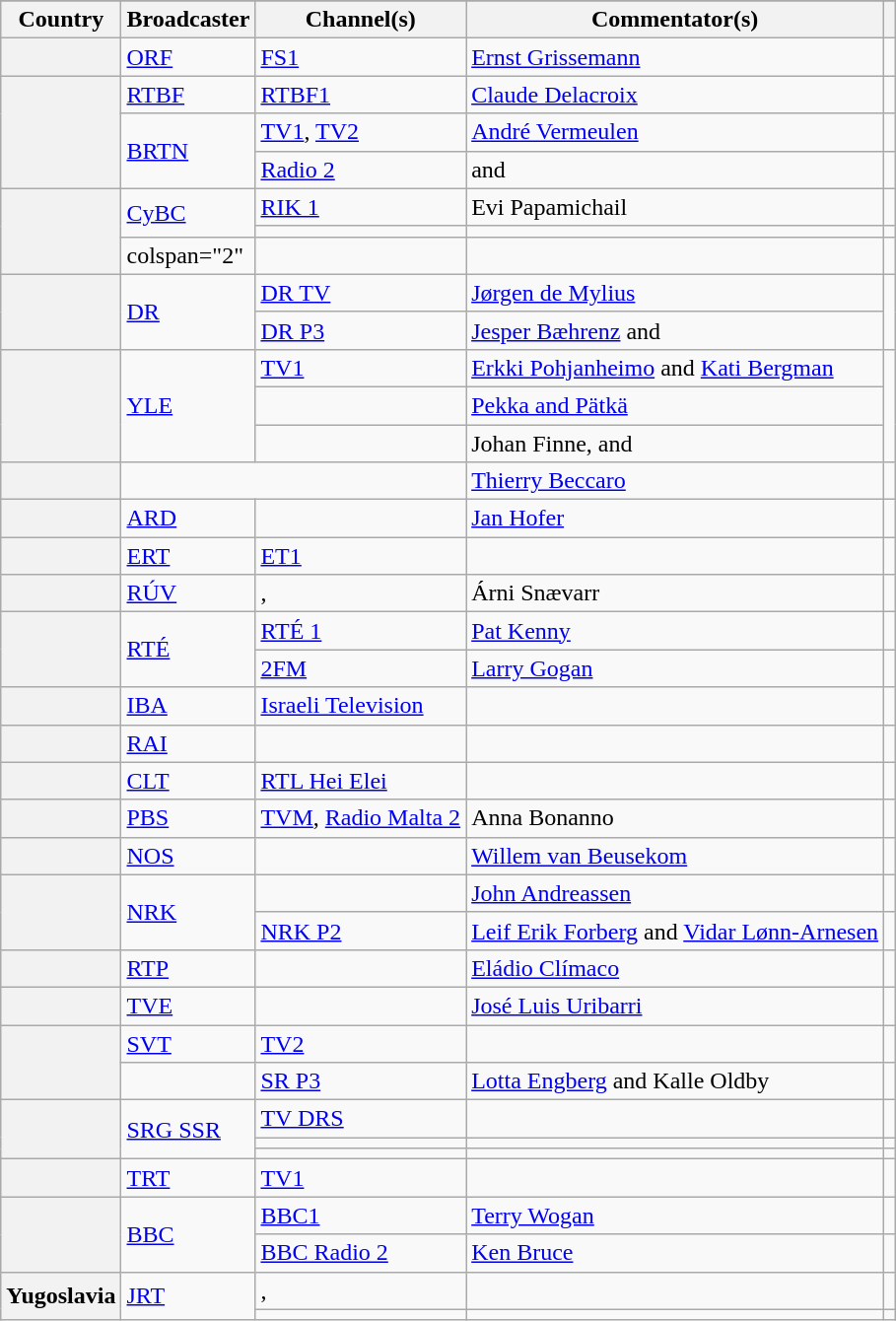<table class="wikitable plainrowheaders sticky-header">
<tr>
</tr>
<tr>
<th scope="col">Country</th>
<th scope="col">Broadcaster</th>
<th scope="col">Channel(s)</th>
<th scope="col">Commentator(s)</th>
<th scope="col"></th>
</tr>
<tr>
<th scope="row"></th>
<td><a href='#'>ORF</a></td>
<td><a href='#'>FS1</a></td>
<td><a href='#'>Ernst Grissemann</a></td>
<td style="text-align:center"></td>
</tr>
<tr>
<th scope="rowgroup" rowspan="3"></th>
<td><a href='#'>RTBF</a></td>
<td><a href='#'>RTBF1</a></td>
<td><a href='#'>Claude Delacroix</a></td>
<td style="text-align:center"></td>
</tr>
<tr>
<td rowspan="2"><a href='#'>BRTN</a></td>
<td><a href='#'>TV1</a>, <a href='#'>TV2</a></td>
<td><a href='#'>André Vermeulen</a></td>
<td style="text-align:center"></td>
</tr>
<tr>
<td><a href='#'>Radio 2</a></td>
<td> and </td>
<td style="text-align:center"></td>
</tr>
<tr>
<th scope="rowgroup" rowspan="3"></th>
<td rowspan="2"><a href='#'>CyBC</a></td>
<td><a href='#'>RIK 1</a></td>
<td>Evi Papamichail</td>
<td style="text-align:center"></td>
</tr>
<tr>
<td></td>
<td></td>
<td style="text-align:center"></td>
</tr>
<tr>
<td>colspan="2" </td>
<td></td>
<td style="text-align:center"></td>
</tr>
<tr>
<th scope="rowgroup" rowspan="2"></th>
<td rowspan="2"><a href='#'>DR</a></td>
<td><a href='#'>DR TV</a></td>
<td><a href='#'>Jørgen de Mylius</a></td>
<td rowspan="2" style="text-align:center"></td>
</tr>
<tr>
<td><a href='#'>DR P3</a></td>
<td><a href='#'>Jesper Bæhrenz</a> and </td>
</tr>
<tr>
<th scope="rowgroup" rowspan="3"></th>
<td rowspan="3"><a href='#'>YLE</a></td>
<td><a href='#'>TV1</a></td>
<td><a href='#'>Erkki Pohjanheimo</a> and <a href='#'>Kati Bergman</a></td>
<td rowspan="3" style="text-align:center"></td>
</tr>
<tr>
<td></td>
<td><a href='#'>Pekka and Pätkä</a></td>
</tr>
<tr>
<td></td>
<td>Johan Finne,  and </td>
</tr>
<tr>
<th scope="row"></th>
<td colspan="2"></td>
<td><a href='#'>Thierry Beccaro</a></td>
<td style="text-align:center"></td>
</tr>
<tr>
<th scope="row"></th>
<td><a href='#'>ARD</a></td>
<td></td>
<td><a href='#'>Jan Hofer</a></td>
<td style="text-align:center"></td>
</tr>
<tr>
<th scope="row"></th>
<td><a href='#'>ERT</a></td>
<td><a href='#'>ET1</a></td>
<td></td>
<td style="text-align:center"></td>
</tr>
<tr>
<th scope="row"></th>
<td><a href='#'>RÚV</a></td>
<td>, </td>
<td>Árni Snævarr</td>
<td style="text-align:center"></td>
</tr>
<tr>
<th scope="rowgroup" rowspan="2"></th>
<td rowspan="2"><a href='#'>RTÉ</a></td>
<td><a href='#'>RTÉ 1</a></td>
<td><a href='#'>Pat Kenny</a></td>
<td style="text-align:center"></td>
</tr>
<tr>
<td><a href='#'>2FM</a></td>
<td><a href='#'>Larry Gogan</a></td>
<td style="text-align:center"></td>
</tr>
<tr>
<th scope="row"></th>
<td><a href='#'>IBA</a></td>
<td><a href='#'>Israeli Television</a></td>
<td></td>
<td style="text-align:center"></td>
</tr>
<tr>
<th scope="row"></th>
<td><a href='#'>RAI</a></td>
<td></td>
<td></td>
<td style="text-align:center"></td>
</tr>
<tr>
<th scope="row"></th>
<td><a href='#'>CLT</a></td>
<td><a href='#'>RTL Hei Elei</a></td>
<td></td>
<td style="text-align:center"></td>
</tr>
<tr>
<th scope="row"></th>
<td><a href='#'>PBS</a></td>
<td><a href='#'>TVM</a>, <a href='#'>Radio Malta 2</a></td>
<td>Anna Bonanno</td>
<td style="text-align:center"></td>
</tr>
<tr>
<th scope="row"></th>
<td><a href='#'>NOS</a></td>
<td></td>
<td><a href='#'>Willem van Beusekom</a></td>
<td style="text-align:center"></td>
</tr>
<tr>
<th scope="row" rowspan="2"></th>
<td rowspan="2"><a href='#'>NRK</a></td>
<td></td>
<td><a href='#'>John Andreassen</a></td>
<td style="text-align:center"></td>
</tr>
<tr>
<td><a href='#'>NRK P2</a></td>
<td><a href='#'>Leif Erik Forberg</a> and <a href='#'>Vidar Lønn-Arnesen</a></td>
<td style="text-align:center"></td>
</tr>
<tr>
<th scope="row"></th>
<td><a href='#'>RTP</a></td>
<td></td>
<td><a href='#'>Eládio Clímaco</a></td>
<td style="text-align:center"></td>
</tr>
<tr>
<th scope="row"></th>
<td><a href='#'>TVE</a></td>
<td></td>
<td><a href='#'>José Luis Uribarri</a></td>
<td style="text-align:center"></td>
</tr>
<tr>
<th scope="rowgroup" rowspan="2"></th>
<td><a href='#'>SVT</a></td>
<td><a href='#'>TV2</a></td>
<td></td>
<td style="text-align:center"></td>
</tr>
<tr>
<td></td>
<td><a href='#'>SR P3</a></td>
<td><a href='#'>Lotta Engberg</a> and Kalle Oldby</td>
<td style="text-align:center"></td>
</tr>
<tr>
<th scope="row" rowspan="3"></th>
<td rowspan="3"><a href='#'>SRG SSR</a></td>
<td><a href='#'>TV DRS</a></td>
<td></td>
<td style="text-align:center"></td>
</tr>
<tr>
<td></td>
<td></td>
<td style="text-align:center"></td>
</tr>
<tr>
<td></td>
<td></td>
<td style="text-align:center"></td>
</tr>
<tr>
<th scope="row"></th>
<td><a href='#'>TRT</a></td>
<td><a href='#'>TV1</a></td>
<td></td>
<td style="text-align:center"></td>
</tr>
<tr>
<th scope="rowgroup" rowspan="2"></th>
<td rowspan="2"><a href='#'>BBC</a></td>
<td><a href='#'>BBC1</a></td>
<td><a href='#'>Terry Wogan</a></td>
<td style="text-align:center"></td>
</tr>
<tr>
<td><a href='#'>BBC Radio 2</a></td>
<td><a href='#'>Ken Bruce</a></td>
<td style="text-align:center"></td>
</tr>
<tr>
<th scope="rowgroup" rowspan="3"> Yugoslavia</th>
<td rowspan="3"><a href='#'>JRT</a></td>
<td>, </td>
<td></td>
<td style="text-align:center"></td>
</tr>
<tr>
<td></td>
<td></td>
<td style="text-align:center"></td>
</tr>
</table>
